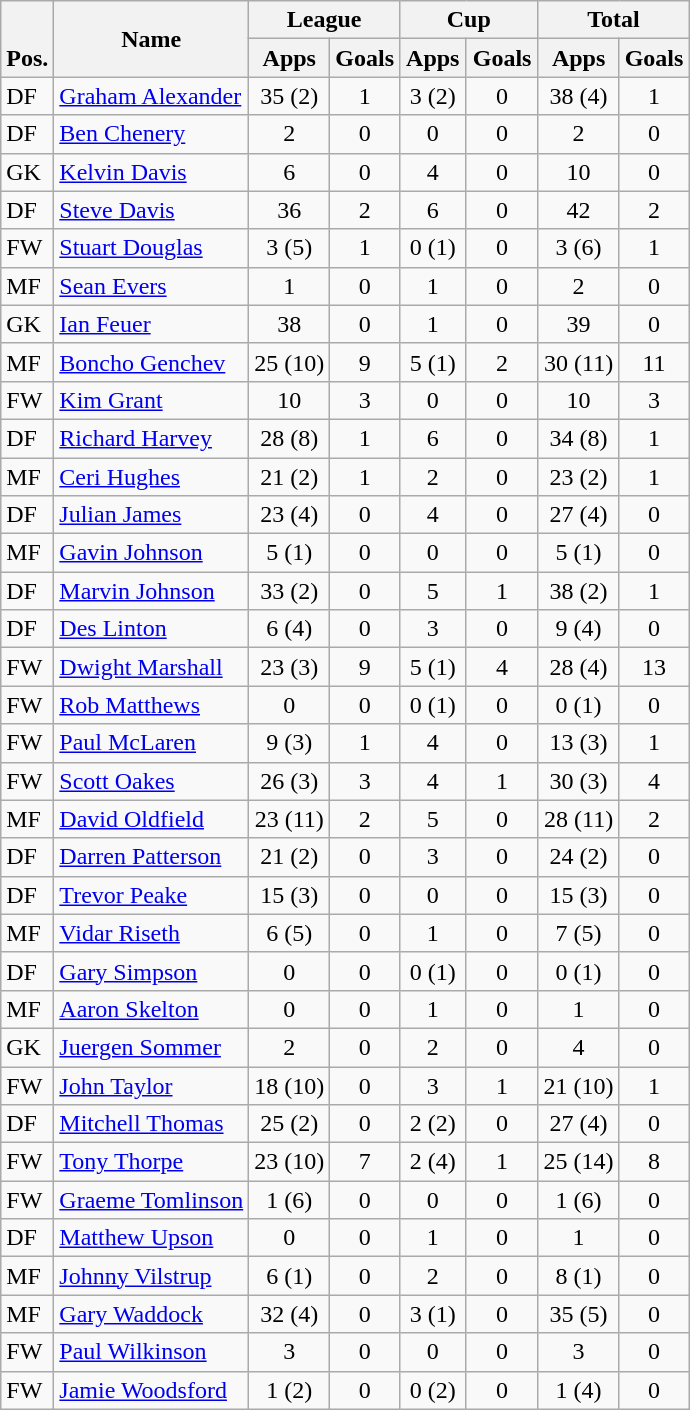<table class="wikitable" style="text-align:center">
<tr>
<th rowspan="2" valign="bottom">Pos.</th>
<th rowspan="2">Name</th>
<th colspan="2" width="85">League</th>
<th colspan="2" width="85">Cup</th>
<th colspan="2" width="85">Total</th>
</tr>
<tr>
<th>Apps</th>
<th>Goals</th>
<th>Apps</th>
<th>Goals</th>
<th>Apps</th>
<th>Goals</th>
</tr>
<tr>
<td align="left">DF</td>
<td align="left"> <a href='#'>Graham Alexander</a></td>
<td>35 (2)</td>
<td>1</td>
<td>3 (2)</td>
<td>0</td>
<td>38 (4)</td>
<td>1</td>
</tr>
<tr>
<td align="left">DF</td>
<td align="left"> <a href='#'>Ben Chenery</a></td>
<td>2</td>
<td>0</td>
<td>0</td>
<td>0</td>
<td>2</td>
<td>0</td>
</tr>
<tr>
<td align="left">GK</td>
<td align="left"> <a href='#'>Kelvin Davis</a></td>
<td>6</td>
<td>0</td>
<td>4</td>
<td>0</td>
<td>10</td>
<td>0</td>
</tr>
<tr>
<td align="left">DF</td>
<td align="left"> <a href='#'>Steve Davis</a></td>
<td>36</td>
<td>2</td>
<td>6</td>
<td>0</td>
<td>42</td>
<td>2</td>
</tr>
<tr>
<td align="left">FW</td>
<td align="left"> <a href='#'>Stuart Douglas</a></td>
<td>3 (5)</td>
<td>1</td>
<td>0 (1)</td>
<td>0</td>
<td>3 (6)</td>
<td>1</td>
</tr>
<tr>
<td align="left">MF</td>
<td align="left"> <a href='#'>Sean Evers</a></td>
<td>1</td>
<td>0</td>
<td>1</td>
<td>0</td>
<td>2</td>
<td>0</td>
</tr>
<tr>
<td align="left">GK</td>
<td align="left"> <a href='#'>Ian Feuer</a></td>
<td>38</td>
<td>0</td>
<td>1</td>
<td>0</td>
<td>39</td>
<td>0</td>
</tr>
<tr>
<td align="left">MF</td>
<td align="left"> <a href='#'>Boncho Genchev</a></td>
<td>25 (10)</td>
<td>9</td>
<td>5 (1)</td>
<td>2</td>
<td>30 (11)</td>
<td>11</td>
</tr>
<tr>
<td align="left">FW</td>
<td align="left"> <a href='#'>Kim Grant</a></td>
<td>10</td>
<td>3</td>
<td>0</td>
<td>0</td>
<td>10</td>
<td>3</td>
</tr>
<tr>
<td align="left">DF</td>
<td align="left"> <a href='#'>Richard Harvey</a></td>
<td>28 (8)</td>
<td>1</td>
<td>6</td>
<td>0</td>
<td>34 (8)</td>
<td>1</td>
</tr>
<tr>
<td align="left">MF</td>
<td align="left"> <a href='#'>Ceri Hughes</a></td>
<td>21 (2)</td>
<td>1</td>
<td>2</td>
<td>0</td>
<td>23 (2)</td>
<td>1</td>
</tr>
<tr>
<td align="left">DF</td>
<td align="left"> <a href='#'>Julian James</a></td>
<td>23 (4)</td>
<td>0</td>
<td>4</td>
<td>0</td>
<td>27 (4)</td>
<td>0</td>
</tr>
<tr>
<td align="left">MF</td>
<td align="left"> <a href='#'>Gavin Johnson</a></td>
<td>5 (1)</td>
<td>0</td>
<td>0</td>
<td>0</td>
<td>5 (1)</td>
<td>0</td>
</tr>
<tr>
<td align="left">DF</td>
<td align="left"> <a href='#'>Marvin Johnson</a></td>
<td>33 (2)</td>
<td>0</td>
<td>5</td>
<td>1</td>
<td>38 (2)</td>
<td>1</td>
</tr>
<tr>
<td align="left">DF</td>
<td align="left"> <a href='#'>Des Linton</a></td>
<td>6 (4)</td>
<td>0</td>
<td>3</td>
<td>0</td>
<td>9 (4)</td>
<td>0</td>
</tr>
<tr>
<td align="left">FW</td>
<td align="left"> <a href='#'>Dwight Marshall</a></td>
<td>23 (3)</td>
<td>9</td>
<td>5 (1)</td>
<td>4</td>
<td>28 (4)</td>
<td>13</td>
</tr>
<tr>
<td align="left">FW</td>
<td align="left"> <a href='#'>Rob Matthews</a></td>
<td>0</td>
<td>0</td>
<td>0 (1)</td>
<td>0</td>
<td>0 (1)</td>
<td>0</td>
</tr>
<tr>
<td align="left">FW</td>
<td align="left"> <a href='#'>Paul McLaren</a></td>
<td>9 (3)</td>
<td>1</td>
<td>4</td>
<td>0</td>
<td>13 (3)</td>
<td>1</td>
</tr>
<tr>
<td align="left">FW</td>
<td align="left"> <a href='#'>Scott Oakes</a></td>
<td>26 (3)</td>
<td>3</td>
<td>4</td>
<td>1</td>
<td>30 (3)</td>
<td>4</td>
</tr>
<tr>
<td align="left">MF</td>
<td align="left"> <a href='#'>David Oldfield</a></td>
<td>23 (11)</td>
<td>2</td>
<td>5</td>
<td>0</td>
<td>28 (11)</td>
<td>2</td>
</tr>
<tr>
<td align="left">DF</td>
<td align="left"> <a href='#'>Darren Patterson</a></td>
<td>21 (2)</td>
<td>0</td>
<td>3</td>
<td>0</td>
<td>24 (2)</td>
<td>0</td>
</tr>
<tr>
<td align="left">DF</td>
<td align="left"> <a href='#'>Trevor Peake</a></td>
<td>15 (3)</td>
<td>0</td>
<td>0</td>
<td>0</td>
<td>15 (3)</td>
<td>0</td>
</tr>
<tr>
<td align="left">MF</td>
<td align="left"> <a href='#'>Vidar Riseth</a></td>
<td>6 (5)</td>
<td>0</td>
<td>1</td>
<td>0</td>
<td>7 (5)</td>
<td>0</td>
</tr>
<tr>
<td align="left">DF</td>
<td align="left"> <a href='#'>Gary Simpson</a></td>
<td>0</td>
<td>0</td>
<td>0 (1)</td>
<td>0</td>
<td>0 (1)</td>
<td>0</td>
</tr>
<tr>
<td align="left">MF</td>
<td align="left"> <a href='#'>Aaron Skelton</a></td>
<td>0</td>
<td>0</td>
<td>1</td>
<td>0</td>
<td>1</td>
<td>0</td>
</tr>
<tr>
<td align="left">GK</td>
<td align="left"> <a href='#'>Juergen Sommer</a></td>
<td>2</td>
<td>0</td>
<td>2</td>
<td>0</td>
<td>4</td>
<td>0</td>
</tr>
<tr>
<td align="left">FW</td>
<td align="left"> <a href='#'>John Taylor</a></td>
<td>18 (10)</td>
<td>0</td>
<td>3</td>
<td>1</td>
<td>21 (10)</td>
<td>1</td>
</tr>
<tr>
<td align="left">DF</td>
<td align="left"> <a href='#'>Mitchell Thomas</a></td>
<td>25 (2)</td>
<td>0</td>
<td>2 (2)</td>
<td>0</td>
<td>27 (4)</td>
<td>0</td>
</tr>
<tr>
<td align="left">FW</td>
<td align="left"> <a href='#'>Tony Thorpe</a></td>
<td>23 (10)</td>
<td>7</td>
<td>2 (4)</td>
<td>1</td>
<td>25 (14)</td>
<td>8</td>
</tr>
<tr>
<td align="left">FW</td>
<td align="left"> <a href='#'>Graeme Tomlinson</a></td>
<td>1 (6)</td>
<td>0</td>
<td>0</td>
<td>0</td>
<td>1 (6)</td>
<td>0</td>
</tr>
<tr>
<td align="left">DF</td>
<td align="left"> <a href='#'>Matthew Upson</a></td>
<td>0</td>
<td>0</td>
<td>1</td>
<td>0</td>
<td>1</td>
<td>0</td>
</tr>
<tr>
<td align="left">MF</td>
<td align="left"> <a href='#'>Johnny Vilstrup</a></td>
<td>6 (1)</td>
<td>0</td>
<td>2</td>
<td>0</td>
<td>8 (1)</td>
<td>0</td>
</tr>
<tr>
<td align="left">MF</td>
<td align="left"> <a href='#'>Gary Waddock</a></td>
<td>32 (4)</td>
<td>0</td>
<td>3 (1)</td>
<td>0</td>
<td>35 (5)</td>
<td>0</td>
</tr>
<tr>
<td align="left">FW</td>
<td align="left"> <a href='#'>Paul Wilkinson</a></td>
<td>3</td>
<td>0</td>
<td>0</td>
<td>0</td>
<td>3</td>
<td>0</td>
</tr>
<tr>
<td align="left">FW</td>
<td align="left"> <a href='#'>Jamie Woodsford</a></td>
<td>1 (2)</td>
<td>0</td>
<td>0 (2)</td>
<td>0</td>
<td>1 (4)</td>
<td>0</td>
</tr>
</table>
